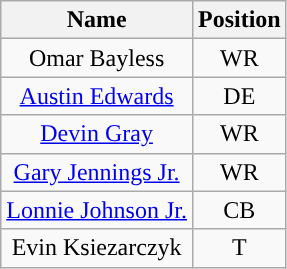<table class="wikitable" style="text-align:center">
<tr>
<th>Name</th>
<th>Position</th>
</tr>
<tr>
<td>Omar Bayless</td>
<td>WR</td>
</tr>
<tr>
<td><a href='#'>Austin Edwards</a></td>
<td>DE</td>
</tr>
<tr>
<td><a href='#'>Devin Gray</a></td>
<td>WR</td>
</tr>
<tr>
<td><a href='#'>Gary Jennings Jr.</a></td>
<td>WR</td>
</tr>
<tr>
<td><a href='#'>Lonnie Johnson Jr.</a></td>
<td>CB</td>
</tr>
<tr>
<td>Evin Ksiezarczyk</td>
<td>T</td>
</tr>
</table>
